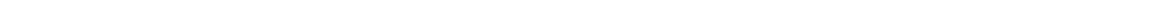<table style="width:88%; text-align:center;">
<tr style="color:white;">
<td style="background:"><strong>2</strong></td>
<td style="background:"><strong>13</strong></td>
<td style="background:"><strong>17</strong></td>
</tr>
</table>
